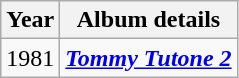<table class="wikitable" style="text-align:center;">
<tr>
<th rowspan="2">Year</th>
<th rowspan="2">Album details</th>
</tr>
<tr style="font-size:smaller;">
</tr>
<tr>
<td>1981</td>
<td align="left"><strong><em><a href='#'>Tommy Tutone 2</a></em></strong></td>
</tr>
</table>
